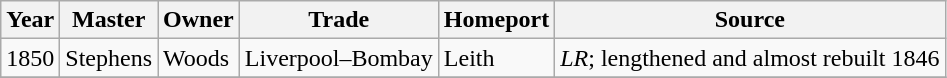<table class=" wikitable">
<tr>
<th>Year</th>
<th>Master</th>
<th>Owner</th>
<th>Trade</th>
<th>Homeport</th>
<th>Source</th>
</tr>
<tr>
<td>1850</td>
<td>Stephens</td>
<td>Woods</td>
<td>Liverpool–Bombay</td>
<td>Leith</td>
<td><em>LR</em>; lengthened and almost rebuilt 1846</td>
</tr>
<tr>
</tr>
</table>
